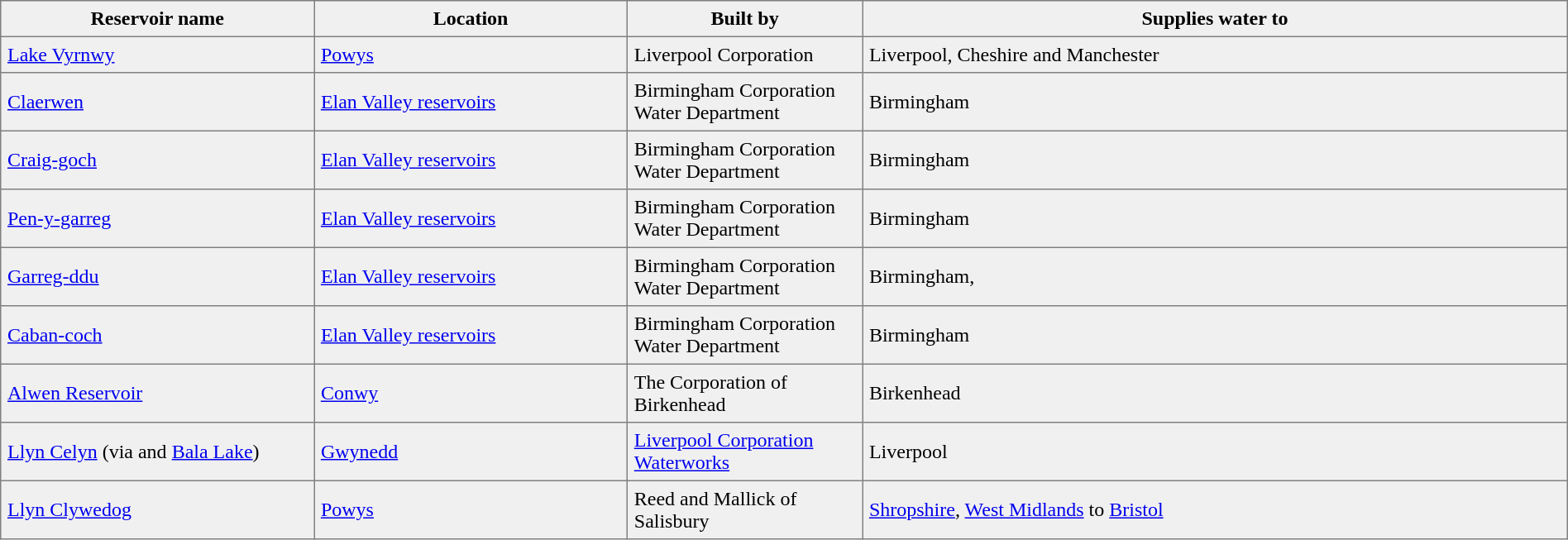<table border=1 cellspacing=10 cellpadding=5 style="border-collapse: collapse; background:#f0f0f0;">
<tr>
<th width=20%>Reservoir name</th>
<th width=20%>Location</th>
<th width=15%>Built by</th>
<th width=45%>Supplies water to</th>
</tr>
<tr>
<td><a href='#'>Lake Vyrnwy</a></td>
<td><a href='#'>Powys</a></td>
<td>Liverpool Corporation</td>
<td>Liverpool, Cheshire and Manchester</td>
</tr>
<tr>
<td><a href='#'>Claerwen</a></td>
<td><a href='#'>Elan Valley reservoirs</a></td>
<td>Birmingham Corporation Water Department</td>
<td>Birmingham</td>
</tr>
<tr>
<td><a href='#'>Craig-goch</a></td>
<td><a href='#'>Elan Valley reservoirs</a></td>
<td>Birmingham Corporation Water Department</td>
<td>Birmingham</td>
</tr>
<tr>
<td><a href='#'>Pen-y-garreg</a></td>
<td><a href='#'>Elan Valley reservoirs</a></td>
<td>Birmingham Corporation Water Department</td>
<td>Birmingham</td>
</tr>
<tr>
<td><a href='#'>Garreg-ddu</a></td>
<td><a href='#'>Elan Valley reservoirs</a></td>
<td>Birmingham Corporation Water Department</td>
<td>Birmingham,</td>
</tr>
<tr>
<td><a href='#'>Caban-coch</a></td>
<td><a href='#'>Elan Valley reservoirs</a></td>
<td>Birmingham Corporation Water Department</td>
<td>Birmingham</td>
</tr>
<tr>
<td><a href='#'>Alwen Reservoir</a></td>
<td><a href='#'>Conwy</a></td>
<td>The Corporation of Birkenhead</td>
<td>Birkenhead</td>
</tr>
<tr>
<td><a href='#'>Llyn Celyn</a> (via and <a href='#'>Bala Lake</a>)</td>
<td><a href='#'>Gwynedd</a></td>
<td><a href='#'>Liverpool Corporation Waterworks</a></td>
<td>Liverpool</td>
</tr>
<tr>
<td><a href='#'>Llyn Clywedog</a></td>
<td><a href='#'>Powys</a></td>
<td>Reed and Mallick of Salisbury</td>
<td><a href='#'>Shropshire</a>, <a href='#'>West Midlands</a> to <a href='#'>Bristol</a></td>
</tr>
</table>
